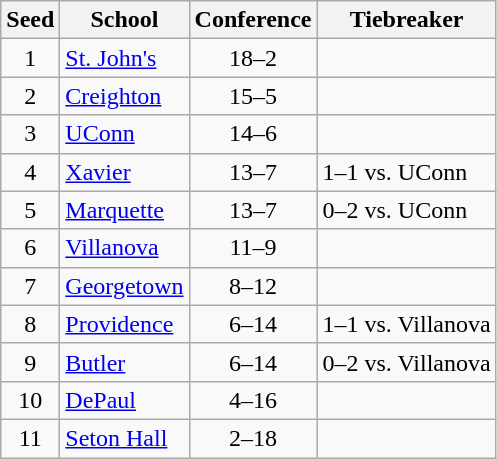<table class="wikitable" style="white-space:nowrap; font-size:100%;text-align:center">
<tr>
<th>Seed</th>
<th>School</th>
<th>Conference</th>
<th>Tiebreaker</th>
</tr>
<tr>
<td>1</td>
<td align="left"><a href='#'>St. John's</a></td>
<td>18–2</td>
<td></td>
</tr>
<tr>
<td>2</td>
<td align="left"><a href='#'>Creighton</a></td>
<td>15–5</td>
<td align="left"></td>
</tr>
<tr>
<td>3</td>
<td align="left"><a href='#'>UConn</a></td>
<td>14–6</td>
<td align="left"></td>
</tr>
<tr>
<td>4</td>
<td align="left"><a href='#'>Xavier</a></td>
<td>13–7</td>
<td align="left">1–1 vs. UConn</td>
</tr>
<tr>
<td>5</td>
<td align="left"><a href='#'>Marquette</a></td>
<td>13–7</td>
<td align="left">0–2 vs. UConn</td>
</tr>
<tr>
<td>6</td>
<td align="left"><a href='#'>Villanova</a></td>
<td>11–9</td>
<td align="left"></td>
</tr>
<tr>
<td>7</td>
<td align="left"><a href='#'>Georgetown</a></td>
<td>8–12</td>
<td align="left"></td>
</tr>
<tr>
<td>8</td>
<td align="left"><a href='#'>Providence</a></td>
<td>6–14</td>
<td align="left">1–1 vs. Villanova</td>
</tr>
<tr>
<td>9</td>
<td align="left"><a href='#'>Butler</a></td>
<td>6–14</td>
<td align="left">0–2 vs. Villanova</td>
</tr>
<tr>
<td>10</td>
<td align="left"><a href='#'>DePaul</a></td>
<td>4–16</td>
<td align="left"></td>
</tr>
<tr>
<td>11</td>
<td align="left"><a href='#'>Seton Hall</a></td>
<td>2–18</td>
<td align="left"></td>
</tr>
</table>
